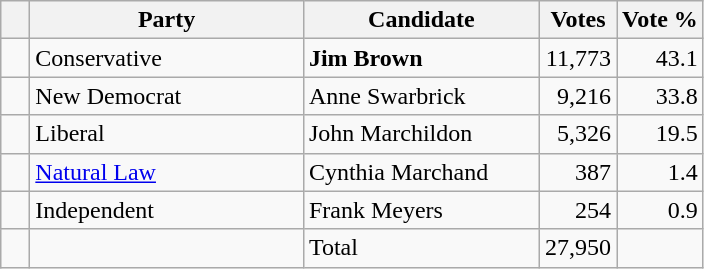<table class="wikitable">
<tr>
<th></th>
<th scope="col" width="175">Party</th>
<th scope="col" width="150">Candidate</th>
<th>Votes</th>
<th>Vote %</th>
</tr>
<tr>
<td>   </td>
<td>Conservative</td>
<td><strong>Jim Brown</strong></td>
<td align=right>11,773</td>
<td align=right>43.1</td>
</tr>
<tr>
<td>   </td>
<td>New Democrat</td>
<td>Anne Swarbrick</td>
<td align=right>9,216</td>
<td align=right>33.8</td>
</tr>
<tr |>
<td>   </td>
<td>Liberal</td>
<td>John Marchildon</td>
<td align=right>5,326</td>
<td align=right>19.5</td>
</tr>
<tr>
<td>   </td>
<td><a href='#'>Natural Law</a></td>
<td>Cynthia Marchand</td>
<td align=right>387</td>
<td align=right>1.4</td>
</tr>
<tr |>
<td>   </td>
<td>Independent</td>
<td>Frank Meyers</td>
<td align=right>254</td>
<td align=right>0.9<br>
</td>
</tr>
<tr>
<td></td>
<td></td>
<td>Total</td>
<td align=right>27,950</td>
<td></td>
</tr>
</table>
